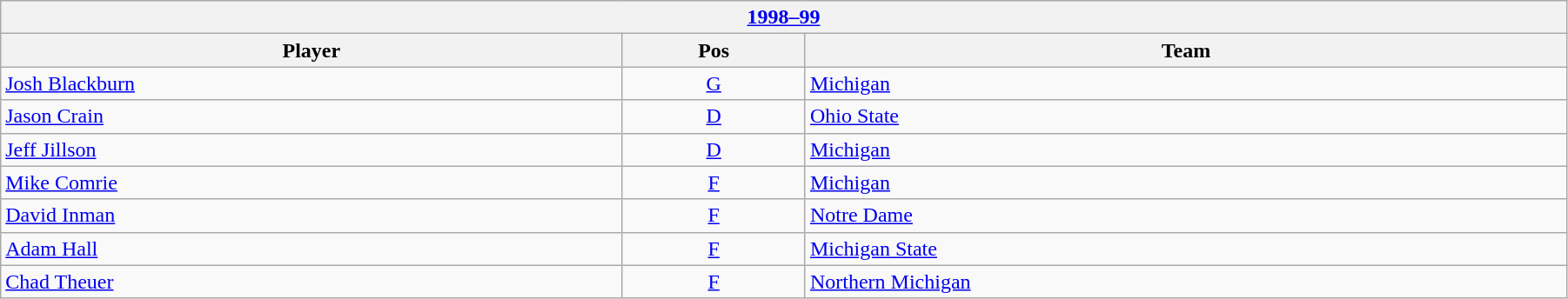<table class="wikitable" width=95%>
<tr>
<th colspan=3><a href='#'>1998–99</a></th>
</tr>
<tr>
<th>Player</th>
<th>Pos</th>
<th>Team</th>
</tr>
<tr>
<td><a href='#'>Josh Blackburn</a></td>
<td style="text-align:center;"><a href='#'>G</a></td>
<td><a href='#'>Michigan</a></td>
</tr>
<tr>
<td><a href='#'>Jason Crain</a></td>
<td style="text-align:center;"><a href='#'>D</a></td>
<td><a href='#'>Ohio State</a></td>
</tr>
<tr>
<td><a href='#'>Jeff Jillson</a></td>
<td style="text-align:center;"><a href='#'>D</a></td>
<td><a href='#'>Michigan</a></td>
</tr>
<tr>
<td><a href='#'>Mike Comrie</a></td>
<td style="text-align:center;"><a href='#'>F</a></td>
<td><a href='#'>Michigan</a></td>
</tr>
<tr>
<td><a href='#'>David Inman</a></td>
<td style="text-align:center;"><a href='#'>F</a></td>
<td><a href='#'>Notre Dame</a></td>
</tr>
<tr>
<td><a href='#'>Adam Hall</a></td>
<td style="text-align:center;"><a href='#'>F</a></td>
<td><a href='#'>Michigan State</a></td>
</tr>
<tr>
<td><a href='#'>Chad Theuer</a></td>
<td style="text-align:center;"><a href='#'>F</a></td>
<td><a href='#'>Northern Michigan</a></td>
</tr>
</table>
